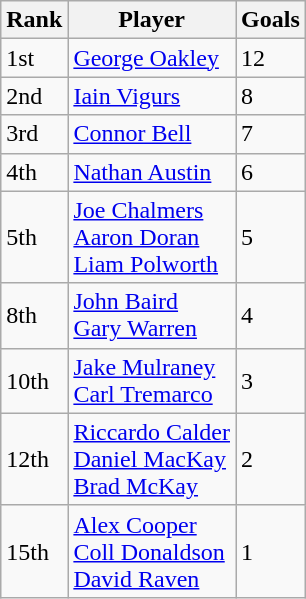<table class="wikitable">
<tr>
<th>Rank</th>
<th>Player</th>
<th>Goals</th>
</tr>
<tr>
<td>1st</td>
<td> <a href='#'>George Oakley</a></td>
<td>12</td>
</tr>
<tr>
<td>2nd</td>
<td> <a href='#'>Iain Vigurs</a></td>
<td>8</td>
</tr>
<tr>
<td>3rd</td>
<td> <a href='#'>Connor Bell</a></td>
<td>7</td>
</tr>
<tr>
<td>4th</td>
<td> <a href='#'>Nathan Austin</a></td>
<td>6</td>
</tr>
<tr>
<td>5th</td>
<td> <a href='#'>Joe Chalmers</a><br> <a href='#'>Aaron Doran</a><br> <a href='#'>Liam Polworth</a></td>
<td>5</td>
</tr>
<tr>
<td>8th</td>
<td> <a href='#'>John Baird</a><br> <a href='#'>Gary Warren</a></td>
<td>4</td>
</tr>
<tr>
<td>10th</td>
<td> <a href='#'>Jake Mulraney</a><br> <a href='#'>Carl Tremarco</a></td>
<td>3</td>
</tr>
<tr>
<td>12th</td>
<td> <a href='#'>Riccardo Calder</a><br> <a href='#'>Daniel MacKay</a><br> <a href='#'>Brad McKay</a></td>
<td>2</td>
</tr>
<tr>
<td>15th</td>
<td> <a href='#'>Alex Cooper</a><br> <a href='#'>Coll Donaldson</a><br> <a href='#'>David Raven</a></td>
<td>1</td>
</tr>
</table>
